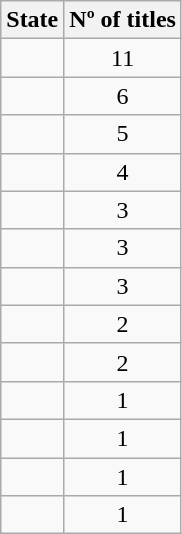<table class="sortable wikitable">
<tr>
<th>State</th>
<th>Nº of titles</th>
</tr>
<tr>
<td></td>
<td align=center>11</td>
</tr>
<tr>
<td></td>
<td align=center>6</td>
</tr>
<tr>
<td></td>
<td align=center>5</td>
</tr>
<tr>
<td></td>
<td align=center>4</td>
</tr>
<tr>
<td></td>
<td align=center>3</td>
</tr>
<tr>
<td></td>
<td align=center>3</td>
</tr>
<tr>
<td></td>
<td align=center>3</td>
</tr>
<tr>
<td></td>
<td align=center>2</td>
</tr>
<tr>
<td></td>
<td align=center>2</td>
</tr>
<tr>
<td></td>
<td align=center>1</td>
</tr>
<tr>
<td></td>
<td align=center>1</td>
</tr>
<tr>
<td></td>
<td align=center>1</td>
</tr>
<tr>
<td></td>
<td align=center>1</td>
</tr>
</table>
